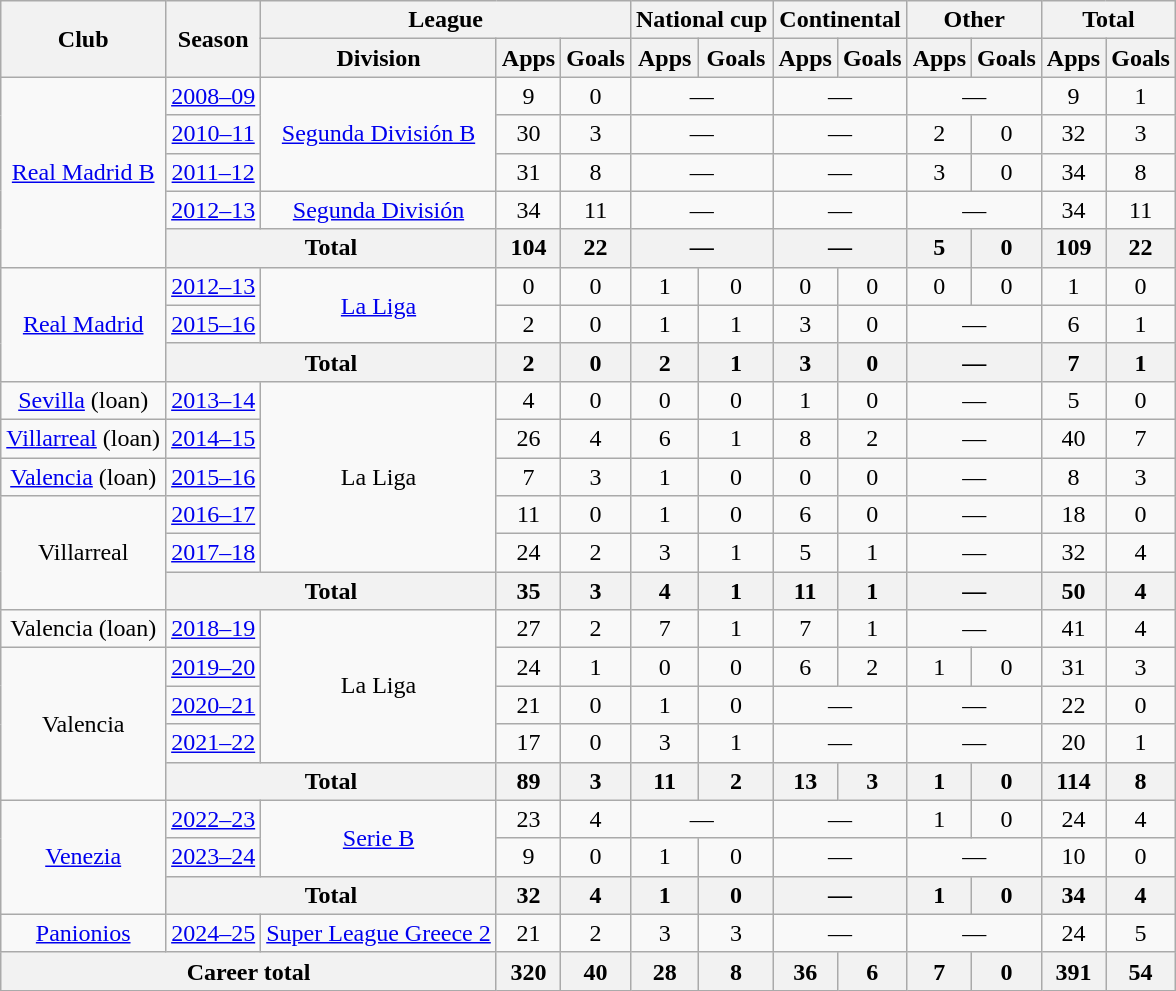<table class="wikitable" style="text-align: center">
<tr>
<th rowspan="2">Club</th>
<th rowspan="2">Season</th>
<th colspan="3">League</th>
<th colspan="2">National cup</th>
<th colspan="2">Continental</th>
<th colspan="2">Other</th>
<th colspan="2">Total</th>
</tr>
<tr>
<th>Division</th>
<th>Apps</th>
<th>Goals</th>
<th>Apps</th>
<th>Goals</th>
<th>Apps</th>
<th>Goals</th>
<th>Apps</th>
<th>Goals</th>
<th>Apps</th>
<th>Goals</th>
</tr>
<tr>
<td rowspan="5"><a href='#'>Real Madrid B</a></td>
<td><a href='#'>2008–09</a></td>
<td rowspan="3"><a href='#'>Segunda División B</a></td>
<td>9</td>
<td>0</td>
<td colspan="2">—</td>
<td colspan="2">—</td>
<td colspan="2">—</td>
<td>9</td>
<td>1</td>
</tr>
<tr>
<td><a href='#'>2010–11</a></td>
<td>30</td>
<td>3</td>
<td colspan="2">—</td>
<td colspan="2">—</td>
<td>2</td>
<td>0</td>
<td>32</td>
<td>3</td>
</tr>
<tr>
<td><a href='#'>2011–12</a></td>
<td>31</td>
<td>8</td>
<td colspan="2">—</td>
<td colspan="2">—</td>
<td>3</td>
<td>0</td>
<td>34</td>
<td>8</td>
</tr>
<tr>
<td><a href='#'>2012–13</a></td>
<td><a href='#'>Segunda División</a></td>
<td>34</td>
<td>11</td>
<td colspan="2">—</td>
<td colspan="2">—</td>
<td colspan="2">—</td>
<td>34</td>
<td>11</td>
</tr>
<tr>
<th colspan="2">Total</th>
<th>104</th>
<th>22</th>
<th colspan="2">—</th>
<th colspan="2">—</th>
<th>5</th>
<th>0</th>
<th>109</th>
<th>22</th>
</tr>
<tr>
<td rowspan="3"><a href='#'>Real Madrid</a></td>
<td><a href='#'>2012–13</a></td>
<td rowspan="2"><a href='#'>La Liga</a></td>
<td>0</td>
<td>0</td>
<td>1</td>
<td>0</td>
<td>0</td>
<td>0</td>
<td>0</td>
<td>0</td>
<td>1</td>
<td>0</td>
</tr>
<tr>
<td><a href='#'>2015–16</a></td>
<td>2</td>
<td>0</td>
<td>1</td>
<td>1</td>
<td>3</td>
<td>0</td>
<td colspan="2">—</td>
<td>6</td>
<td>1</td>
</tr>
<tr>
<th colspan="2">Total</th>
<th>2</th>
<th>0</th>
<th>2</th>
<th>1</th>
<th>3</th>
<th>0</th>
<th colspan="2">—</th>
<th>7</th>
<th>1</th>
</tr>
<tr>
<td><a href='#'>Sevilla</a> (loan)</td>
<td><a href='#'>2013–14</a></td>
<td rowspan="5">La Liga</td>
<td>4</td>
<td>0</td>
<td>0</td>
<td>0</td>
<td>1</td>
<td>0</td>
<td colspan="2">—</td>
<td>5</td>
<td>0</td>
</tr>
<tr>
<td><a href='#'>Villarreal</a> (loan)</td>
<td><a href='#'>2014–15</a></td>
<td>26</td>
<td>4</td>
<td>6</td>
<td>1</td>
<td>8</td>
<td>2</td>
<td colspan="2">—</td>
<td>40</td>
<td>7</td>
</tr>
<tr>
<td><a href='#'>Valencia</a> (loan)</td>
<td><a href='#'>2015–16</a></td>
<td>7</td>
<td>3</td>
<td>1</td>
<td>0</td>
<td>0</td>
<td>0</td>
<td colspan="2">—</td>
<td>8</td>
<td>3</td>
</tr>
<tr>
<td rowspan="3">Villarreal</td>
<td><a href='#'>2016–17</a></td>
<td>11</td>
<td>0</td>
<td>1</td>
<td>0</td>
<td>6</td>
<td>0</td>
<td colspan="2">—</td>
<td>18</td>
<td>0</td>
</tr>
<tr>
<td><a href='#'>2017–18</a></td>
<td>24</td>
<td>2</td>
<td>3</td>
<td>1</td>
<td>5</td>
<td>1</td>
<td colspan="2">—</td>
<td>32</td>
<td>4</td>
</tr>
<tr>
<th colspan="2">Total</th>
<th>35</th>
<th>3</th>
<th>4</th>
<th>1</th>
<th>11</th>
<th>1</th>
<th colspan="2">—</th>
<th>50</th>
<th>4</th>
</tr>
<tr>
<td>Valencia (loan)</td>
<td><a href='#'>2018–19</a></td>
<td rowspan="4">La Liga</td>
<td>27</td>
<td>2</td>
<td>7</td>
<td>1</td>
<td>7</td>
<td>1</td>
<td colspan="2">—</td>
<td>41</td>
<td>4</td>
</tr>
<tr>
<td rowspan="4">Valencia</td>
<td><a href='#'>2019–20</a></td>
<td>24</td>
<td>1</td>
<td>0</td>
<td>0</td>
<td>6</td>
<td>2</td>
<td>1</td>
<td>0</td>
<td>31</td>
<td>3</td>
</tr>
<tr>
<td><a href='#'>2020–21</a></td>
<td>21</td>
<td>0</td>
<td>1</td>
<td>0</td>
<td colspan="2">—</td>
<td colspan="2">—</td>
<td>22</td>
<td>0</td>
</tr>
<tr>
<td><a href='#'>2021–22</a></td>
<td>17</td>
<td>0</td>
<td>3</td>
<td>1</td>
<td colspan="2">—</td>
<td colspan="2">—</td>
<td>20</td>
<td>1</td>
</tr>
<tr>
<th colspan="2">Total</th>
<th>89</th>
<th>3</th>
<th>11</th>
<th>2</th>
<th>13</th>
<th>3</th>
<th>1</th>
<th>0</th>
<th>114</th>
<th>8</th>
</tr>
<tr>
<td rowspan="3"><a href='#'>Venezia</a></td>
<td><a href='#'>2022–23</a></td>
<td rowspan="2"><a href='#'>Serie B</a></td>
<td>23</td>
<td>4</td>
<td colspan="2">—</td>
<td colspan="2">—</td>
<td>1</td>
<td>0</td>
<td>24</td>
<td>4</td>
</tr>
<tr>
<td><a href='#'>2023–24</a></td>
<td>9</td>
<td>0</td>
<td>1</td>
<td>0</td>
<td colspan="2">—</td>
<td colspan="2">—</td>
<td>10</td>
<td>0</td>
</tr>
<tr>
<th colspan="2">Total</th>
<th>32</th>
<th>4</th>
<th>1</th>
<th>0</th>
<th colspan="2">—</th>
<th>1</th>
<th>0</th>
<th>34</th>
<th>4</th>
</tr>
<tr>
<td rowspan="1"><a href='#'>Panionios</a></td>
<td><a href='#'>2024–25</a></td>
<td rowspan="1"><a href='#'>Super League Greece 2</a></td>
<td>21</td>
<td>2</td>
<td>3</td>
<td>3</td>
<td colspan="2">—</td>
<td colspan="2">—</td>
<td>24</td>
<td>5</td>
</tr>
<tr>
<th colspan="3">Career total</th>
<th>320</th>
<th>40</th>
<th>28</th>
<th>8</th>
<th>36</th>
<th>6</th>
<th>7</th>
<th>0</th>
<th>391</th>
<th>54</th>
</tr>
</table>
